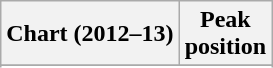<table class="wikitable sortable plainrowheaders" style="text-align:center">
<tr>
<th scope="col">Chart (2012–13)</th>
<th scope="col">Peak<br> position</th>
</tr>
<tr>
</tr>
<tr>
</tr>
<tr>
</tr>
<tr>
</tr>
<tr>
</tr>
<tr>
</tr>
<tr>
</tr>
<tr>
</tr>
</table>
